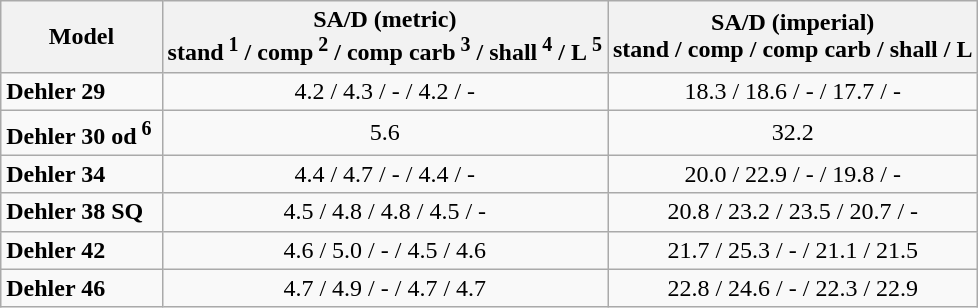<table class="wikitable" style="text-align:center;">
<tr>
<th>Model</th>
<th>SA/D (metric)<br>stand<sup> 1</sup> / comp<sup> 2</sup> / comp carb<sup> 3</sup> / shall<sup> 4</sup> / L<sup> 5</sup></th>
<th>SA/D (imperial)<br>stand / comp / comp carb / shall / L</th>
</tr>
<tr>
<td style="text-align: left"><strong>Dehler 29</strong></td>
<td>4.2 / 4.3 / - / 4.2 / -</td>
<td>18.3 / 18.6 / - / 17.7 / -</td>
</tr>
<tr>
<td style="text-align: left"><strong>Dehler 30 od<sup> 6 </sup></strong></td>
<td>5.6</td>
<td>32.2</td>
</tr>
<tr>
<td style="text-align: left"><strong>Dehler 34</strong></td>
<td>4.4 / 4.7 / - / 4.4 / -</td>
<td>20.0 / 22.9 / - / 19.8 / -</td>
</tr>
<tr>
<td style="text-align: left"><strong>Dehler 38 SQ</strong></td>
<td>4.5 / 4.8 / 4.8 / 4.5 / -</td>
<td>20.8 / 23.2 / 23.5 / 20.7 / -</td>
</tr>
<tr>
<td style="text-align: left"><strong>Dehler 42</strong></td>
<td>4.6 / 5.0 / - / 4.5 / 4.6</td>
<td>21.7 / 25.3 / - / 21.1 / 21.5</td>
</tr>
<tr>
<td style="text-align: left"><strong>Dehler 46</strong></td>
<td>4.7 / 4.9 / - / 4.7 / 4.7</td>
<td>22.8 / 24.6 / - / 22.3 / 22.9</td>
</tr>
</table>
